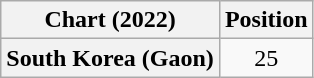<table class="wikitable plainrowheaders" style="text-align:center">
<tr>
<th scope="col">Chart (2022)</th>
<th scope="col">Position</th>
</tr>
<tr>
<th scope="row">South Korea (Gaon)</th>
<td>25</td>
</tr>
</table>
